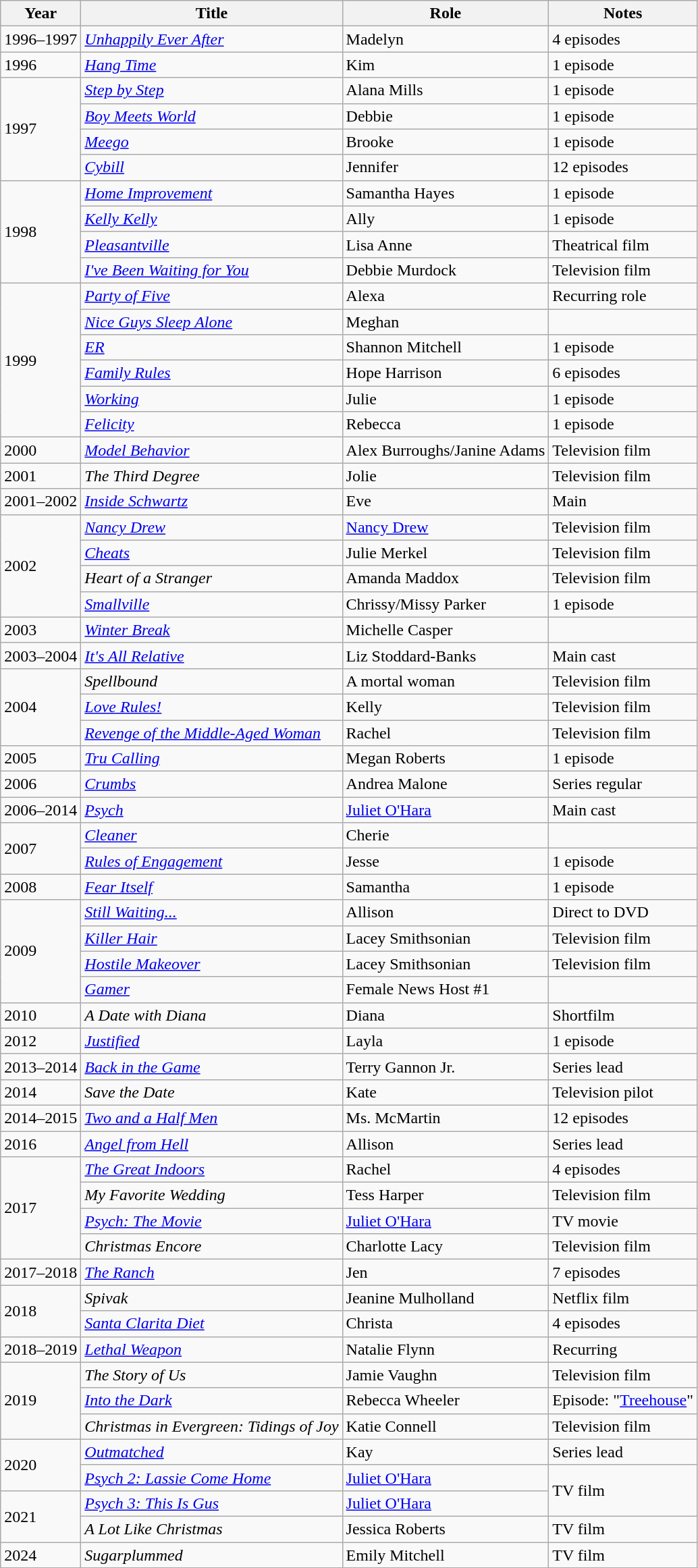<table class="wikitable sortable">
<tr>
<th>Year</th>
<th>Title</th>
<th>Role</th>
<th class="unsortable">Notes</th>
</tr>
<tr>
<td>1996–1997</td>
<td><em><a href='#'>Unhappily Ever After</a></em></td>
<td>Madelyn</td>
<td>4 episodes</td>
</tr>
<tr>
<td>1996</td>
<td><em><a href='#'>Hang Time</a></em></td>
<td>Kim</td>
<td>1 episode</td>
</tr>
<tr>
<td rowspan=4>1997</td>
<td><em><a href='#'>Step by Step</a></em></td>
<td>Alana Mills</td>
<td>1 episode</td>
</tr>
<tr>
<td><em><a href='#'>Boy Meets World</a></em></td>
<td>Debbie</td>
<td>1 episode</td>
</tr>
<tr>
<td><em><a href='#'>Meego</a></em></td>
<td>Brooke</td>
<td>1 episode</td>
</tr>
<tr>
<td><em><a href='#'>Cybill</a></em></td>
<td>Jennifer</td>
<td>12 episodes</td>
</tr>
<tr>
<td rowspan=4>1998</td>
<td><em><a href='#'>Home Improvement</a></em></td>
<td>Samantha Hayes</td>
<td>1 episode</td>
</tr>
<tr>
<td><em><a href='#'>Kelly Kelly</a></em></td>
<td>Ally</td>
<td>1 episode</td>
</tr>
<tr>
<td><em><a href='#'>Pleasantville</a></em></td>
<td>Lisa Anne</td>
<td>Theatrical film</td>
</tr>
<tr>
<td><em><a href='#'>I've Been Waiting for You</a></em></td>
<td>Debbie Murdock</td>
<td>Television film</td>
</tr>
<tr>
<td rowspan=6>1999</td>
<td><em><a href='#'>Party of Five</a></em></td>
<td>Alexa</td>
<td>Recurring role</td>
</tr>
<tr>
<td><em><a href='#'>Nice Guys Sleep Alone</a></em></td>
<td>Meghan</td>
<td></td>
</tr>
<tr>
<td><em><a href='#'>ER</a></em></td>
<td>Shannon Mitchell</td>
<td>1 episode</td>
</tr>
<tr>
<td><em><a href='#'>Family Rules</a></em></td>
<td>Hope Harrison</td>
<td>6 episodes</td>
</tr>
<tr>
<td><em><a href='#'>Working</a></em></td>
<td>Julie</td>
<td>1 episode</td>
</tr>
<tr>
<td><em><a href='#'>Felicity</a></em></td>
<td>Rebecca</td>
<td>1 episode</td>
</tr>
<tr>
<td>2000</td>
<td><em><a href='#'>Model Behavior</a></em></td>
<td>Alex Burroughs/Janine Adams</td>
<td>Television film</td>
</tr>
<tr>
<td>2001</td>
<td><em>The Third Degree</em></td>
<td>Jolie</td>
<td>Television film</td>
</tr>
<tr>
<td>2001–2002</td>
<td><em><a href='#'>Inside Schwartz</a></em></td>
<td>Eve</td>
<td>Main</td>
</tr>
<tr>
<td rowspan=4>2002</td>
<td><em><a href='#'>Nancy Drew</a></em></td>
<td><a href='#'>Nancy Drew</a></td>
<td>Television film</td>
</tr>
<tr>
<td><em><a href='#'>Cheats</a></em></td>
<td>Julie Merkel</td>
<td>Television film</td>
</tr>
<tr>
<td><em>Heart of a Stranger</em></td>
<td>Amanda Maddox</td>
<td>Television film</td>
</tr>
<tr>
<td><em><a href='#'>Smallville</a></em></td>
<td>Chrissy/Missy Parker</td>
<td>1 episode</td>
</tr>
<tr>
<td>2003</td>
<td><em><a href='#'>Winter Break</a></em></td>
<td>Michelle Casper</td>
<td></td>
</tr>
<tr>
<td>2003–2004</td>
<td><em><a href='#'>It's All Relative</a></em></td>
<td>Liz Stoddard-Banks</td>
<td>Main cast</td>
</tr>
<tr>
<td rowspan=3>2004</td>
<td><em>Spellbound</em></td>
<td>A mortal woman</td>
<td>Television film</td>
</tr>
<tr>
<td><em><a href='#'>Love Rules!</a></em></td>
<td>Kelly</td>
<td>Television film</td>
</tr>
<tr>
<td><em><a href='#'>Revenge of the Middle-Aged Woman</a></em></td>
<td>Rachel</td>
<td>Television film</td>
</tr>
<tr>
<td>2005</td>
<td><em><a href='#'>Tru Calling</a></em></td>
<td>Megan Roberts</td>
<td>1 episode</td>
</tr>
<tr>
<td>2006</td>
<td><em><a href='#'>Crumbs</a></em></td>
<td>Andrea Malone</td>
<td>Series regular</td>
</tr>
<tr>
<td>2006–2014</td>
<td><em> <a href='#'>Psych</a></em></td>
<td><a href='#'>Juliet O'Hara</a></td>
<td>Main cast</td>
</tr>
<tr>
<td rowspan=2>2007</td>
<td><em><a href='#'>Cleaner</a></em></td>
<td>Cherie</td>
<td></td>
</tr>
<tr>
<td><em><a href='#'>Rules of Engagement</a></em></td>
<td>Jesse</td>
<td>1 episode</td>
</tr>
<tr>
<td>2008</td>
<td><em><a href='#'>Fear Itself</a></em></td>
<td>Samantha</td>
<td>1 episode</td>
</tr>
<tr>
<td rowspan=4>2009</td>
<td><em><a href='#'>Still Waiting...</a></em></td>
<td>Allison</td>
<td>Direct to DVD</td>
</tr>
<tr>
<td><em><a href='#'>Killer Hair</a></em></td>
<td>Lacey Smithsonian</td>
<td>Television film</td>
</tr>
<tr>
<td><em><a href='#'>Hostile Makeover</a></em></td>
<td>Lacey Smithsonian</td>
<td>Television film</td>
</tr>
<tr>
<td><em><a href='#'>Gamer</a></em></td>
<td>Female News Host #1</td>
<td></td>
</tr>
<tr>
<td>2010</td>
<td><em>A Date with Diana</em></td>
<td>Diana</td>
<td>Shortfilm</td>
</tr>
<tr>
<td>2012</td>
<td><em><a href='#'>Justified</a></em></td>
<td>Layla</td>
<td>1 episode</td>
</tr>
<tr>
<td>2013–2014</td>
<td><em><a href='#'>Back in the Game</a></em></td>
<td>Terry Gannon Jr.</td>
<td>Series lead</td>
</tr>
<tr>
<td>2014</td>
<td><em>Save the Date</em></td>
<td>Kate</td>
<td>Television pilot</td>
</tr>
<tr>
<td>2014–2015</td>
<td><em><a href='#'>Two and a Half Men</a></em></td>
<td>Ms. McMartin</td>
<td>12 episodes</td>
</tr>
<tr>
<td>2016</td>
<td><em><a href='#'>Angel from Hell</a></em></td>
<td>Allison</td>
<td>Series lead</td>
</tr>
<tr>
<td rowspan="4">2017</td>
<td><em><a href='#'>The Great Indoors</a></em></td>
<td>Rachel</td>
<td>4 episodes</td>
</tr>
<tr>
<td><em>My Favorite Wedding</em></td>
<td>Tess Harper</td>
<td>Television film</td>
</tr>
<tr>
<td><em><a href='#'>Psych: The Movie</a></em></td>
<td><a href='#'>Juliet O'Hara</a></td>
<td>TV movie</td>
</tr>
<tr>
<td><em>Christmas Encore</em></td>
<td>Charlotte Lacy</td>
<td>Television film</td>
</tr>
<tr>
<td>2017–2018</td>
<td><em><a href='#'>The Ranch</a></em></td>
<td>Jen</td>
<td>7 episodes</td>
</tr>
<tr>
<td rowspan="2">2018</td>
<td><em>Spivak</em></td>
<td>Jeanine Mulholland</td>
<td>Netflix film</td>
</tr>
<tr>
<td><em><a href='#'>Santa Clarita Diet</a></em></td>
<td>Christa</td>
<td>4 episodes</td>
</tr>
<tr>
<td>2018–2019</td>
<td><em><a href='#'>Lethal Weapon</a></em></td>
<td>Natalie Flynn</td>
<td>Recurring</td>
</tr>
<tr>
<td rowspan="3">2019</td>
<td><em>The Story of Us</em></td>
<td>Jamie Vaughn</td>
<td>Television film</td>
</tr>
<tr>
<td><em><a href='#'>Into the Dark</a></em></td>
<td>Rebecca Wheeler</td>
<td>Episode: "<a href='#'>Treehouse</a>"</td>
</tr>
<tr>
<td><em>Christmas in Evergreen: Tidings of Joy</em></td>
<td>Katie Connell</td>
<td>Television film</td>
</tr>
<tr>
<td rowspan="2">2020</td>
<td><em><a href='#'>Outmatched</a></em></td>
<td>Kay</td>
<td>Series lead</td>
</tr>
<tr>
<td><em><a href='#'>Psych 2: Lassie Come Home</a></em></td>
<td><a href='#'>Juliet O'Hara</a></td>
<td rowspan="2">TV film</td>
</tr>
<tr>
<td rowspan=2>2021</td>
<td><em><a href='#'>Psych 3: This Is Gus</a></em></td>
<td><a href='#'>Juliet O'Hara</a></td>
</tr>
<tr>
<td><em>A Lot Like Christmas</em></td>
<td>Jessica Roberts</td>
<td>TV film</td>
</tr>
<tr>
<td>2024</td>
<td><em>Sugarplummed</em></td>
<td>Emily Mitchell</td>
<td rowspan="2">TV film</td>
</tr>
</table>
